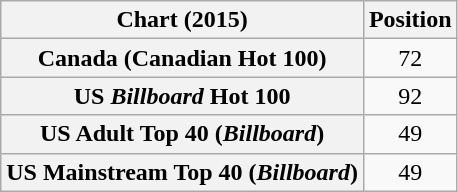<table class="wikitable sortable plainrowheaders" style="text-align:center">
<tr>
<th scope="col">Chart (2015)</th>
<th scope="col">Position</th>
</tr>
<tr>
<th scope="row">Canada (Canadian Hot 100)</th>
<td>72</td>
</tr>
<tr>
<th scope="row">US <em>Billboard</em> Hot 100</th>
<td>92</td>
</tr>
<tr>
<th scope="row">US Adult Top 40 (<em>Billboard</em>)</th>
<td>49</td>
</tr>
<tr>
<th scope="row">US Mainstream Top 40 (<em>Billboard</em>)</th>
<td>49</td>
</tr>
</table>
